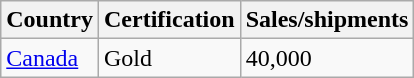<table class="wikitable">
<tr>
<th align="left">Country</th>
<th align="left">Certification</th>
<th align="left">Sales/shipments</th>
</tr>
<tr>
<td><a href='#'>Canada</a></td>
<td>Gold</td>
<td>40,000</td>
</tr>
</table>
